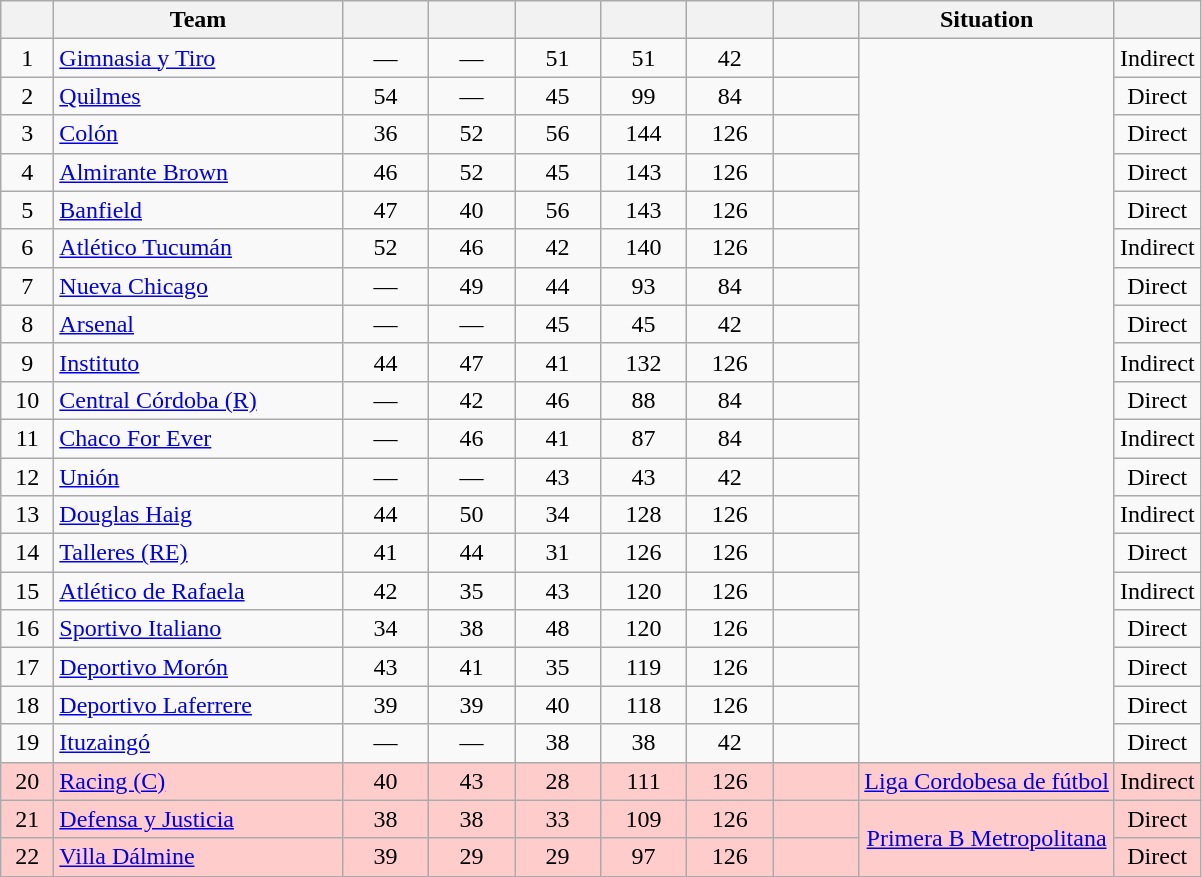<table class="wikitable" style="text-align: center;">
<tr>
<th width=28><br></th>
<th width=185>Team</th>
<th width=50></th>
<th width=50></th>
<th width=50></th>
<th width=50></th>
<th width=50></th>
<th width=50><br></th>
<th>Situation</th>
<th><br></th>
</tr>
<tr>
<td>1</td>
<td align="left"><a href='#'>Gimnasia y Tiro</a></td>
<td>—</td>
<td>—</td>
<td>51</td>
<td>51</td>
<td>42</td>
<td><strong></strong></td>
<td rowspan=19></td>
<td>Indirect</td>
</tr>
<tr>
<td>2</td>
<td align="left"><a href='#'>Quilmes</a></td>
<td>54</td>
<td>—</td>
<td>45</td>
<td>99</td>
<td>84</td>
<td><strong></strong></td>
<td>Direct</td>
</tr>
<tr>
<td>3</td>
<td align="left"><a href='#'>Colón</a></td>
<td>36</td>
<td>52</td>
<td>56</td>
<td>144</td>
<td>126</td>
<td><strong></strong></td>
<td>Direct</td>
</tr>
<tr>
<td>4</td>
<td align="left"><a href='#'>Almirante Brown</a></td>
<td>46</td>
<td>52</td>
<td>45</td>
<td>143</td>
<td>126</td>
<td><strong></strong></td>
<td>Direct</td>
</tr>
<tr>
<td>5</td>
<td align="left"><a href='#'>Banfield</a></td>
<td>47</td>
<td>40</td>
<td>56</td>
<td>143</td>
<td>126</td>
<td><strong></strong></td>
<td>Direct</td>
</tr>
<tr>
<td>6</td>
<td align="left"><a href='#'>Atlético Tucumán</a></td>
<td>52</td>
<td>46</td>
<td>42</td>
<td>140</td>
<td>126</td>
<td><strong></strong></td>
<td>Indirect</td>
</tr>
<tr>
<td>7</td>
<td align="left"><a href='#'>Nueva Chicago</a></td>
<td>—</td>
<td>49</td>
<td>44</td>
<td>93</td>
<td>84</td>
<td><strong></strong></td>
<td>Direct</td>
</tr>
<tr>
<td>8</td>
<td align="left"><a href='#'>Arsenal</a></td>
<td>—</td>
<td>—</td>
<td>45</td>
<td>45</td>
<td>42</td>
<td><strong></strong></td>
<td>Direct</td>
</tr>
<tr>
<td>9</td>
<td align="left"><a href='#'>Instituto</a></td>
<td>44</td>
<td>47</td>
<td>41</td>
<td>132</td>
<td>126</td>
<td><strong></strong></td>
<td>Indirect</td>
</tr>
<tr>
<td>10</td>
<td align="left"><a href='#'>Central Córdoba (R)</a></td>
<td>—</td>
<td>42</td>
<td>46</td>
<td>88</td>
<td>84</td>
<td><strong></strong></td>
<td>Direct</td>
</tr>
<tr>
<td>11</td>
<td align="left"><a href='#'>Chaco For Ever</a></td>
<td>—</td>
<td>46</td>
<td>41</td>
<td>87</td>
<td>84</td>
<td><strong></strong></td>
<td>Indirect</td>
</tr>
<tr>
<td>12</td>
<td align="left"><a href='#'>Unión</a></td>
<td>—</td>
<td>—</td>
<td>43</td>
<td>43</td>
<td>42</td>
<td><strong></strong></td>
<td>Direct</td>
</tr>
<tr>
<td>13</td>
<td align="left"><a href='#'>Douglas Haig</a></td>
<td>44</td>
<td>50</td>
<td>34</td>
<td>128</td>
<td>126</td>
<td><strong></strong></td>
<td>Indirect</td>
</tr>
<tr>
<td>14</td>
<td align="left"><a href='#'>Talleres (RE)</a></td>
<td>41</td>
<td>44</td>
<td>31</td>
<td>126</td>
<td>126</td>
<td><strong></strong></td>
<td>Direct</td>
</tr>
<tr>
<td>15</td>
<td align="left"><a href='#'>Atlético de Rafaela</a></td>
<td>42</td>
<td>35</td>
<td>43</td>
<td>120</td>
<td>126</td>
<td><strong></strong></td>
<td>Indirect</td>
</tr>
<tr>
<td>16</td>
<td align="left"><a href='#'>Sportivo Italiano</a></td>
<td>34</td>
<td>38</td>
<td>48</td>
<td>120</td>
<td>126</td>
<td><strong></strong></td>
<td>Direct</td>
</tr>
<tr>
<td>17</td>
<td align="left"><a href='#'>Deportivo Morón</a></td>
<td>43</td>
<td>41</td>
<td>35</td>
<td>119</td>
<td>126</td>
<td><strong></strong></td>
<td>Direct</td>
</tr>
<tr>
<td>18</td>
<td align="left"><a href='#'>Deportivo Laferrere</a></td>
<td>39</td>
<td>39</td>
<td>40</td>
<td>118</td>
<td>126</td>
<td><strong></strong></td>
<td>Direct</td>
</tr>
<tr>
<td>19</td>
<td align="left"><a href='#'>Ituzaingó</a></td>
<td>—</td>
<td>—</td>
<td>38</td>
<td>38</td>
<td>42</td>
<td><strong></strong></td>
<td>Direct</td>
</tr>
<tr bgcolor=#ffcccc>
<td>20</td>
<td align="left"><a href='#'>Racing (C)</a></td>
<td>40</td>
<td>43</td>
<td>28</td>
<td>111</td>
<td>126</td>
<td><strong></strong></td>
<td><a href='#'>Liga Cordobesa de fútbol</a></td>
<td>Indirect</td>
</tr>
<tr bgcolor=#ffcccc>
<td>21</td>
<td align="left"><a href='#'>Defensa y Justicia</a></td>
<td>38</td>
<td>38</td>
<td>33</td>
<td>109</td>
<td>126</td>
<td><strong></strong></td>
<td rowspan=2><a href='#'>Primera B Metropolitana</a></td>
<td>Direct</td>
</tr>
<tr bgcolor=#ffcccc>
<td>22</td>
<td align="left"><a href='#'>Villa Dálmine</a></td>
<td>39</td>
<td>29</td>
<td>29</td>
<td>97</td>
<td>126</td>
<td><strong></strong></td>
<td>Direct</td>
</tr>
</table>
